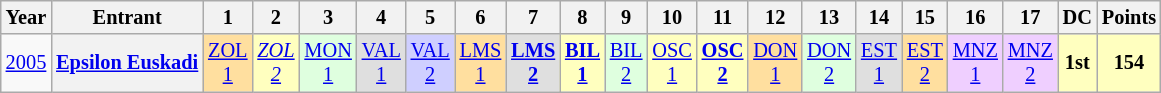<table class="wikitable" style="text-align:center; font-size:85%">
<tr>
<th>Year</th>
<th>Entrant</th>
<th>1</th>
<th>2</th>
<th>3</th>
<th>4</th>
<th>5</th>
<th>6</th>
<th>7</th>
<th>8</th>
<th>9</th>
<th>10</th>
<th>11</th>
<th>12</th>
<th>13</th>
<th>14</th>
<th>15</th>
<th>16</th>
<th>17</th>
<th>DC</th>
<th>Points</th>
</tr>
<tr>
<td><a href='#'>2005</a></td>
<th nowrap><a href='#'>Epsilon Euskadi</a></th>
<td style="background:#FFDF9F;"><a href='#'>ZOL<br>1</a><br></td>
<td style="background:#FFFFBF;"><em><a href='#'>ZOL<br>2</a></em><br></td>
<td style="background:#DFFFDF;"><a href='#'>MON<br>1</a><br></td>
<td style="background:#DFDFDF;"><a href='#'>VAL<br>1</a><br></td>
<td style="background:#CFCFFF;"><a href='#'>VAL<br>2</a><br></td>
<td style="background:#FFDF9F;"><a href='#'>LMS<br>1</a><br></td>
<td style="background:#DFDFDF;"><strong><a href='#'>LMS<br>2</a></strong><br></td>
<td style="background:#FFFFBF;"><strong><a href='#'>BIL<br>1</a></strong><br></td>
<td style="background:#DFFFDF;"><a href='#'>BIL<br>2</a><br></td>
<td style="background:#FFFFBF;"><a href='#'>OSC<br>1</a><br></td>
<td style="background:#FFFFBF;"><strong><a href='#'>OSC<br>2</a></strong><br></td>
<td style="background:#FFDF9F;"><a href='#'>DON<br>1</a><br></td>
<td style="background:#DFFFDF;"><a href='#'>DON<br>2</a><br></td>
<td style="background:#DFDFDF;"><a href='#'>EST<br>1</a><br></td>
<td style="background:#FFDF9F;"><a href='#'>EST<br>2</a><br></td>
<td style="background:#EFCFFF;"><a href='#'>MNZ<br>1</a><br></td>
<td style="background:#EFCFFF;"><a href='#'>MNZ<br>2</a><br></td>
<th style="background:#FFFFBF;">1st</th>
<th style="background:#FFFFBF;">154</th>
</tr>
</table>
